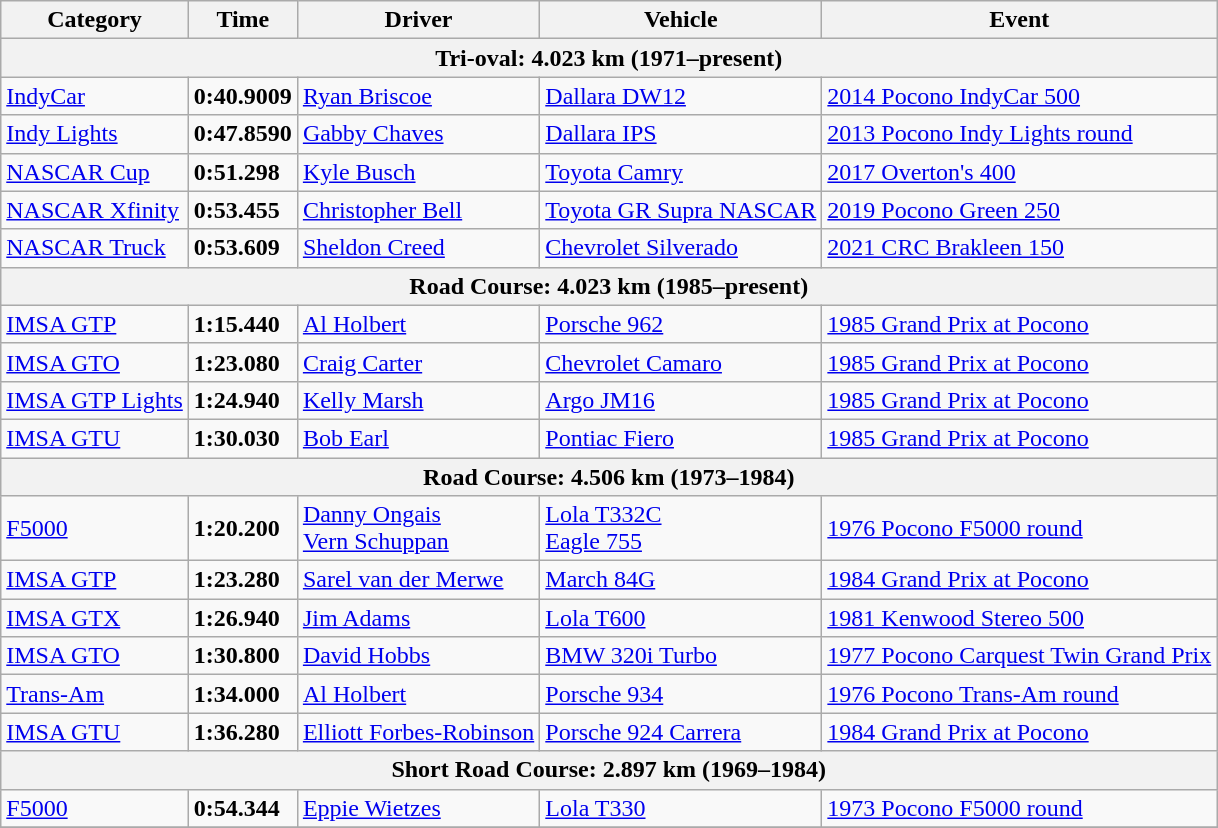<table class="wikitable">
<tr>
<th>Category</th>
<th>Time</th>
<th>Driver</th>
<th>Vehicle</th>
<th>Event</th>
</tr>
<tr>
<th colspan="5">Tri-oval: 4.023 km (1971–present)</th>
</tr>
<tr>
<td><a href='#'>IndyCar</a></td>
<td><strong>0:40.9009</strong></td>
<td><a href='#'>Ryan Briscoe</a></td>
<td><a href='#'>Dallara DW12</a></td>
<td><a href='#'>2014 Pocono IndyCar 500</a></td>
</tr>
<tr>
<td><a href='#'>Indy Lights</a></td>
<td><strong>0:47.8590</strong></td>
<td><a href='#'>Gabby Chaves</a></td>
<td><a href='#'>Dallara IPS</a></td>
<td><a href='#'>2013 Pocono Indy Lights round</a></td>
</tr>
<tr>
<td><a href='#'>NASCAR Cup</a></td>
<td><strong>0:51.298</strong></td>
<td><a href='#'>Kyle Busch</a></td>
<td><a href='#'>Toyota Camry</a></td>
<td><a href='#'>2017 Overton's 400</a></td>
</tr>
<tr>
<td><a href='#'>NASCAR Xfinity</a></td>
<td><strong>0:53.455</strong></td>
<td><a href='#'>Christopher Bell</a></td>
<td><a href='#'>Toyota GR Supra NASCAR</a></td>
<td><a href='#'>2019 Pocono Green 250</a></td>
</tr>
<tr>
<td><a href='#'>NASCAR Truck</a></td>
<td><strong>0:53.609</strong></td>
<td><a href='#'>Sheldon Creed</a></td>
<td><a href='#'>Chevrolet Silverado</a></td>
<td><a href='#'>2021 CRC Brakleen 150</a></td>
</tr>
<tr>
<th colspan="5">Road Course: 4.023 km (1985–present)</th>
</tr>
<tr>
<td><a href='#'>IMSA GTP</a></td>
<td><strong>1:15.440</strong></td>
<td><a href='#'>Al Holbert</a></td>
<td><a href='#'>Porsche 962</a></td>
<td><a href='#'>1985 Grand Prix at Pocono</a></td>
</tr>
<tr>
<td><a href='#'>IMSA GTO</a></td>
<td><strong>1:23.080</strong></td>
<td><a href='#'>Craig Carter</a></td>
<td><a href='#'>Chevrolet Camaro</a></td>
<td><a href='#'>1985 Grand Prix at Pocono</a></td>
</tr>
<tr>
<td><a href='#'>IMSA GTP Lights</a></td>
<td><strong>1:24.940</strong></td>
<td><a href='#'>Kelly Marsh</a></td>
<td><a href='#'>Argo JM16</a></td>
<td><a href='#'>1985 Grand Prix at Pocono</a></td>
</tr>
<tr>
<td><a href='#'>IMSA GTU</a></td>
<td><strong>1:30.030</strong></td>
<td><a href='#'>Bob Earl</a></td>
<td><a href='#'>Pontiac Fiero</a></td>
<td><a href='#'>1985 Grand Prix at Pocono</a></td>
</tr>
<tr>
<th colspan="5">Road Course: 4.506 km (1973–1984)</th>
</tr>
<tr>
<td><a href='#'>F5000</a></td>
<td><strong>1:20.200</strong></td>
<td><a href='#'>Danny Ongais</a><br><a href='#'>Vern Schuppan</a></td>
<td><a href='#'>Lola T332C</a><br><a href='#'>Eagle 755</a></td>
<td><a href='#'>1976 Pocono F5000 round</a></td>
</tr>
<tr>
<td><a href='#'>IMSA GTP</a></td>
<td><strong>1:23.280</strong></td>
<td><a href='#'>Sarel van der Merwe</a></td>
<td><a href='#'>March 84G</a></td>
<td><a href='#'>1984 Grand Prix at Pocono</a></td>
</tr>
<tr>
<td><a href='#'>IMSA GTX</a></td>
<td><strong>1:26.940</strong></td>
<td><a href='#'>Jim Adams</a></td>
<td><a href='#'>Lola T600</a></td>
<td><a href='#'>1981 Kenwood Stereo 500</a></td>
</tr>
<tr>
<td><a href='#'>IMSA GTO</a></td>
<td><strong>1:30.800</strong></td>
<td><a href='#'>David Hobbs</a></td>
<td><a href='#'>BMW 320i Turbo</a></td>
<td><a href='#'>1977 Pocono Carquest Twin Grand Prix</a></td>
</tr>
<tr>
<td><a href='#'>Trans-Am</a></td>
<td><strong>1:34.000</strong></td>
<td><a href='#'>Al Holbert</a></td>
<td><a href='#'>Porsche 934</a></td>
<td><a href='#'>1976 Pocono Trans-Am round</a></td>
</tr>
<tr>
<td><a href='#'>IMSA GTU</a></td>
<td><strong>1:36.280</strong></td>
<td><a href='#'>Elliott Forbes-Robinson</a></td>
<td><a href='#'>Porsche 924 Carrera</a></td>
<td><a href='#'>1984 Grand Prix at Pocono</a></td>
</tr>
<tr>
<th colspan="5">Short Road Course: 2.897 km (1969–1984)</th>
</tr>
<tr>
<td><a href='#'>F5000</a></td>
<td><strong>0:54.344</strong></td>
<td><a href='#'>Eppie Wietzes</a></td>
<td><a href='#'>Lola T330</a></td>
<td><a href='#'>1973 Pocono F5000 round</a></td>
</tr>
<tr>
</tr>
</table>
